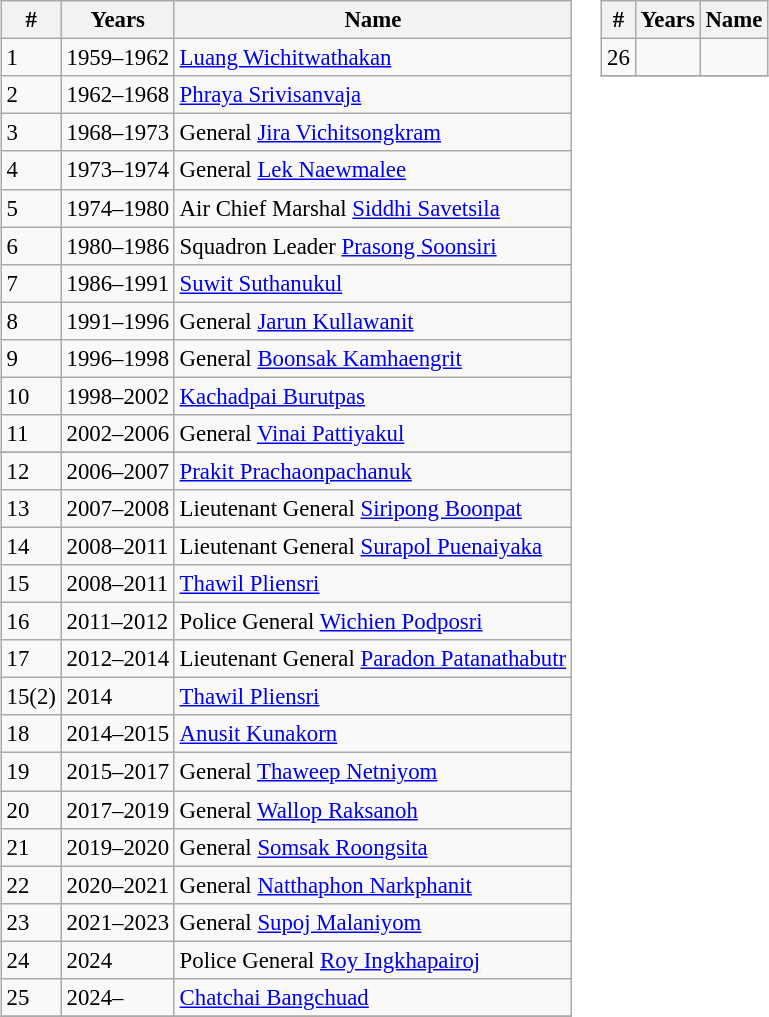<table>
<tr>
<td valign="top"><br><table class="wikitable alternate" style="font-size: 95%">
<tr>
<th>#</th>
<th>Years</th>
<th>Name</th>
</tr>
<tr>
<td>1</td>
<td>1959–1962</td>
<td><a href='#'>Luang Wichitwathakan</a></td>
</tr>
<tr>
<td>2</td>
<td>1962–1968</td>
<td><a href='#'>Phraya Srivisanvaja</a></td>
</tr>
<tr>
<td>3</td>
<td>1968–1973</td>
<td>General <a href='#'>Jira Vichitsongkram</a></td>
</tr>
<tr>
<td>4</td>
<td>1973–1974</td>
<td>General <a href='#'>Lek Naewmalee</a></td>
</tr>
<tr>
<td>5</td>
<td>1974–1980</td>
<td>Air Chief Marshal <a href='#'>Siddhi Savetsila</a></td>
</tr>
<tr>
<td>6</td>
<td>1980–1986</td>
<td>Squadron Leader <a href='#'>Prasong Soonsiri</a></td>
</tr>
<tr>
<td>7</td>
<td>1986–1991</td>
<td><a href='#'>Suwit Suthanukul</a></td>
</tr>
<tr>
<td>8</td>
<td>1991–1996</td>
<td>General <a href='#'>Jarun Kullawanit</a></td>
</tr>
<tr>
<td>9</td>
<td>1996–1998</td>
<td>General <a href='#'>Boonsak Kamhaengrit</a></td>
</tr>
<tr>
<td>10</td>
<td>1998–2002</td>
<td><a href='#'>Kachadpai Burutpas</a></td>
</tr>
<tr>
<td>11</td>
<td>2002–2006</td>
<td>General <a href='#'>Vinai Pattiyakul</a></td>
</tr>
<tr>
</tr>
<tr>
<td>12</td>
<td>2006–2007</td>
<td><a href='#'>Prakit Prachaonpachanuk</a></td>
</tr>
<tr>
<td>13</td>
<td>2007–2008</td>
<td>Lieutenant General <a href='#'>Siripong Boonpat</a></td>
</tr>
<tr>
<td>14</td>
<td>2008–2011</td>
<td>Lieutenant General <a href='#'>Surapol Puenaiyaka</a></td>
</tr>
<tr>
<td>15</td>
<td>2008–2011</td>
<td><a href='#'>Thawil Pliensri</a></td>
</tr>
<tr>
<td>16</td>
<td>2011–2012</td>
<td>Police General <a href='#'>Wichien Podposri</a></td>
</tr>
<tr>
<td>17</td>
<td>2012–2014</td>
<td>Lieutenant General <a href='#'>Paradon Patanathabutr</a></td>
</tr>
<tr>
<td>15(2)</td>
<td>2014</td>
<td><a href='#'>Thawil Pliensri</a></td>
</tr>
<tr>
<td>18</td>
<td>2014–2015</td>
<td><a href='#'>Anusit Kunakorn</a></td>
</tr>
<tr>
<td>19</td>
<td>2015–2017</td>
<td>General <a href='#'>Thaweep Netniyom</a></td>
</tr>
<tr>
<td>20</td>
<td>2017–2019</td>
<td>General <a href='#'>Wallop Raksanoh</a></td>
</tr>
<tr>
<td>21</td>
<td>2019–2020</td>
<td>General <a href='#'>Somsak Roongsita</a></td>
</tr>
<tr>
<td>22</td>
<td>2020–2021</td>
<td>General <a href='#'>Natthaphon Narkphanit</a></td>
</tr>
<tr>
<td>23</td>
<td>2021–2023</td>
<td>General <a href='#'>Supoj Malaniyom</a></td>
</tr>
<tr>
<td>24</td>
<td>2024</td>
<td>Police General <a href='#'>Roy Ingkhapairoj</a></td>
</tr>
<tr>
<td>25</td>
<td>2024–</td>
<td><a href='#'>Chatchai Bangchuad</a></td>
</tr>
<tr>
</tr>
</table>
</td>
<td valign="top"><br><table class="wikitable alternate" style="font-size: 95%">
<tr>
<th>#</th>
<th>Years</th>
<th>Name</th>
</tr>
<tr>
<td>26</td>
<td></td>
<td></td>
</tr>
<tr>
</tr>
</table>
</td>
</tr>
</table>
